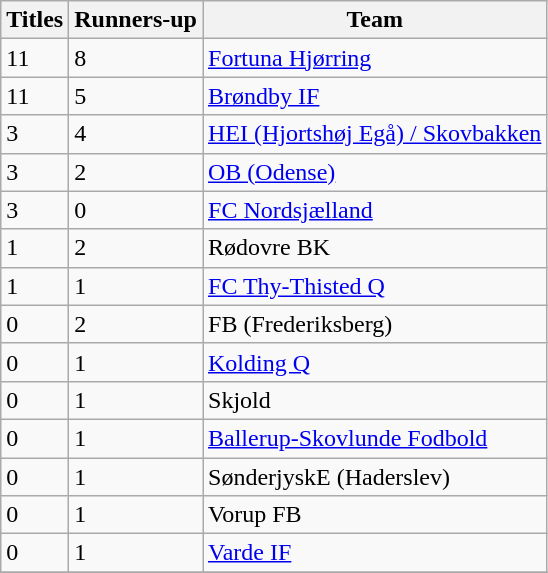<table class="sortable wikitable">
<tr>
<th>Titles</th>
<th>Runners-up</th>
<th>Team</th>
</tr>
<tr>
<td>11</td>
<td>8</td>
<td><a href='#'>Fortuna Hjørring</a></td>
</tr>
<tr>
<td>11</td>
<td>5</td>
<td><a href='#'>Brøndby IF</a></td>
</tr>
<tr>
<td>3</td>
<td>4</td>
<td><a href='#'>HEI (Hjortshøj Egå) / Skovbakken</a></td>
</tr>
<tr>
<td>3</td>
<td>2</td>
<td><a href='#'>OB (Odense)</a></td>
</tr>
<tr>
<td>3</td>
<td>0</td>
<td><a href='#'>FC Nordsjælland</a></td>
</tr>
<tr>
<td>1</td>
<td>2</td>
<td>Rødovre BK</td>
</tr>
<tr>
<td>1</td>
<td>1</td>
<td><a href='#'>FC Thy-Thisted Q</a></td>
</tr>
<tr>
<td>0</td>
<td>2</td>
<td>FB (Frederiksberg)</td>
</tr>
<tr>
<td>0</td>
<td>1</td>
<td><a href='#'>Kolding Q</a></td>
</tr>
<tr>
<td>0</td>
<td>1</td>
<td>Skjold</td>
</tr>
<tr>
<td>0</td>
<td>1</td>
<td><a href='#'>Ballerup-Skovlunde Fodbold</a></td>
</tr>
<tr>
<td>0</td>
<td>1</td>
<td>SønderjyskE (Haderslev)</td>
</tr>
<tr>
<td>0</td>
<td>1</td>
<td>Vorup FB</td>
</tr>
<tr>
<td>0</td>
<td>1</td>
<td><a href='#'>Varde IF</a></td>
</tr>
<tr>
</tr>
</table>
